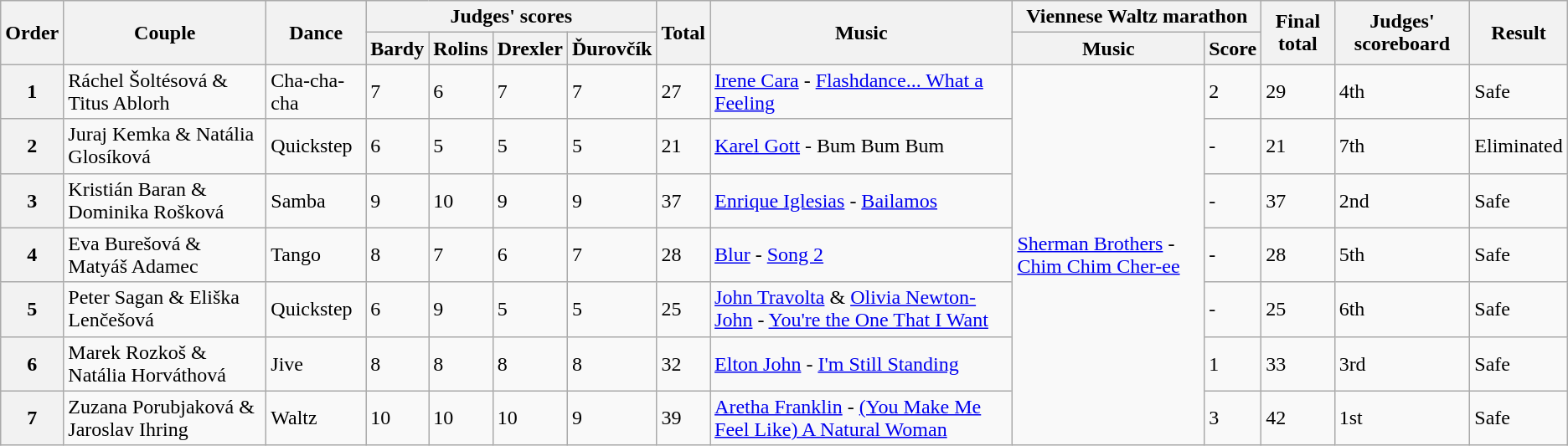<table class="wikitable">
<tr>
<th rowspan="2">Order</th>
<th rowspan="2">Couple</th>
<th rowspan="2">Dance</th>
<th colspan="4">Judges' scores</th>
<th rowspan="2">Total</th>
<th rowspan="2">Music</th>
<th colspan="2">Viennese Waltz marathon</th>
<th rowspan="2">Final total</th>
<th rowspan="2">Judges' scoreboard</th>
<th rowspan="2">Result</th>
</tr>
<tr>
<th>Bardy</th>
<th>Rolins</th>
<th>Drexler</th>
<th>Ďurovčík</th>
<th>Music</th>
<th>Score</th>
</tr>
<tr>
<th>1</th>
<td>Ráchel Šoltésová & Titus Ablorh</td>
<td>Cha-cha-cha</td>
<td>7</td>
<td>6</td>
<td>7</td>
<td>7</td>
<td>27</td>
<td><a href='#'>Irene Cara</a> - <a href='#'>Flashdance... What a Feeling</a></td>
<td rowspan="7"><a href='#'>Sherman Brothers</a> - <a href='#'>Chim Chim Cher-ee</a></td>
<td>2</td>
<td>29</td>
<td>4th</td>
<td>Safe</td>
</tr>
<tr>
<th>2</th>
<td>Juraj Kemka & Natália Glosíková</td>
<td>Quickstep</td>
<td>6</td>
<td>5</td>
<td>5</td>
<td>5</td>
<td>21</td>
<td><a href='#'>Karel Gott</a> - Bum Bum Bum</td>
<td>-</td>
<td>21</td>
<td>7th</td>
<td>Eliminated</td>
</tr>
<tr>
<th>3</th>
<td>Kristián Baran & Dominika Rošková</td>
<td>Samba</td>
<td>9</td>
<td>10</td>
<td>9</td>
<td>9</td>
<td>37</td>
<td><a href='#'>Enrique Iglesias</a> - <a href='#'>Bailamos</a></td>
<td>-</td>
<td>37</td>
<td>2nd</td>
<td>Safe</td>
</tr>
<tr>
<th>4</th>
<td>Eva Burešová & Matyáš Adamec</td>
<td>Tango</td>
<td>8</td>
<td>7</td>
<td>6</td>
<td>7</td>
<td>28</td>
<td><a href='#'>Blur</a> - <a href='#'>Song 2</a></td>
<td>-</td>
<td>28</td>
<td>5th</td>
<td>Safe</td>
</tr>
<tr>
<th>5</th>
<td>Peter Sagan & Eliška Lenčešová</td>
<td>Quickstep</td>
<td>6</td>
<td>9</td>
<td>5</td>
<td>5</td>
<td>25</td>
<td><a href='#'>John Travolta</a> & <a href='#'>Olivia Newton-John</a> - <a href='#'>You're the One That I Want</a></td>
<td>-</td>
<td>25</td>
<td>6th</td>
<td>Safe</td>
</tr>
<tr>
<th>6</th>
<td>Marek Rozkoš & Natália Horváthová</td>
<td>Jive</td>
<td>8</td>
<td>8</td>
<td>8</td>
<td>8</td>
<td>32</td>
<td><a href='#'>Elton John</a> - <a href='#'>I'm Still Standing</a></td>
<td>1</td>
<td>33</td>
<td>3rd</td>
<td>Safe</td>
</tr>
<tr>
<th>7</th>
<td>Zuzana Porubjaková & Jaroslav Ihring</td>
<td>Waltz</td>
<td>10</td>
<td>10</td>
<td>10</td>
<td>9</td>
<td>39</td>
<td><a href='#'>Aretha Franklin</a> - <a href='#'>(You Make Me Feel Like) A Natural Woman</a></td>
<td>3</td>
<td>42</td>
<td>1st</td>
<td>Safe</td>
</tr>
</table>
